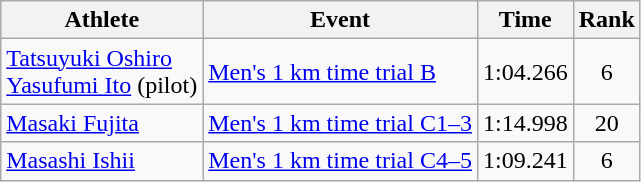<table class=wikitable>
<tr>
<th>Athlete</th>
<th>Event</th>
<th>Time</th>
<th>Rank</th>
</tr>
<tr>
<td><a href='#'>Tatsuyuki Oshiro</a><br><a href='#'>Yasufumi Ito</a> (pilot)</td>
<td><a href='#'>Men's 1 km time trial B</a></td>
<td align="center">1:04.266</td>
<td align="center">6</td>
</tr>
<tr>
<td><a href='#'>Masaki Fujita</a></td>
<td><a href='#'>Men's 1 km time trial C1–3</a></td>
<td align="center">1:14.998</td>
<td align="center">20</td>
</tr>
<tr>
<td><a href='#'>Masashi Ishii</a></td>
<td><a href='#'>Men's 1 km time trial C4–5</a></td>
<td align="center">1:09.241</td>
<td align="center">6</td>
</tr>
</table>
